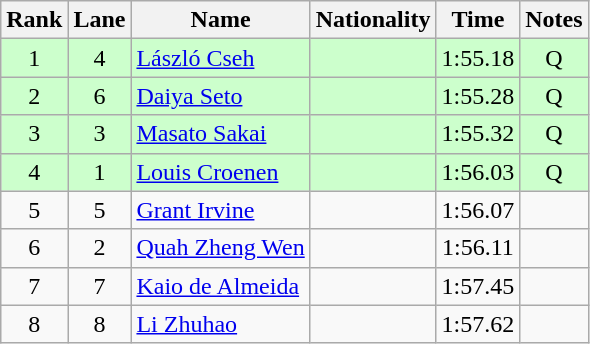<table class="wikitable sortable" style="text-align:center">
<tr>
<th>Rank</th>
<th>Lane</th>
<th>Name</th>
<th>Nationality</th>
<th>Time</th>
<th>Notes</th>
</tr>
<tr bgcolor=ccffcc>
<td>1</td>
<td>4</td>
<td align=left><a href='#'>László Cseh</a></td>
<td align=left></td>
<td>1:55.18</td>
<td>Q</td>
</tr>
<tr bgcolor=ccffcc>
<td>2</td>
<td>6</td>
<td align=left><a href='#'>Daiya Seto</a></td>
<td align=left></td>
<td>1:55.28</td>
<td>Q</td>
</tr>
<tr bgcolor=ccffcc>
<td>3</td>
<td>3</td>
<td align=left><a href='#'>Masato Sakai</a></td>
<td align=left></td>
<td>1:55.32</td>
<td>Q</td>
</tr>
<tr bgcolor=ccffcc>
<td>4</td>
<td>1</td>
<td align=left><a href='#'>Louis Croenen</a></td>
<td align=left></td>
<td>1:56.03</td>
<td>Q</td>
</tr>
<tr>
<td>5</td>
<td>5</td>
<td align=left><a href='#'>Grant Irvine</a></td>
<td align=left></td>
<td>1:56.07</td>
<td></td>
</tr>
<tr>
<td>6</td>
<td>2</td>
<td align=left><a href='#'>Quah Zheng Wen</a></td>
<td align=left></td>
<td>1:56.11</td>
<td></td>
</tr>
<tr>
<td>7</td>
<td>7</td>
<td align=left><a href='#'>Kaio de Almeida</a></td>
<td align=left></td>
<td>1:57.45</td>
<td></td>
</tr>
<tr>
<td>8</td>
<td>8</td>
<td align=left><a href='#'>Li Zhuhao</a></td>
<td align=left></td>
<td>1:57.62</td>
<td></td>
</tr>
</table>
